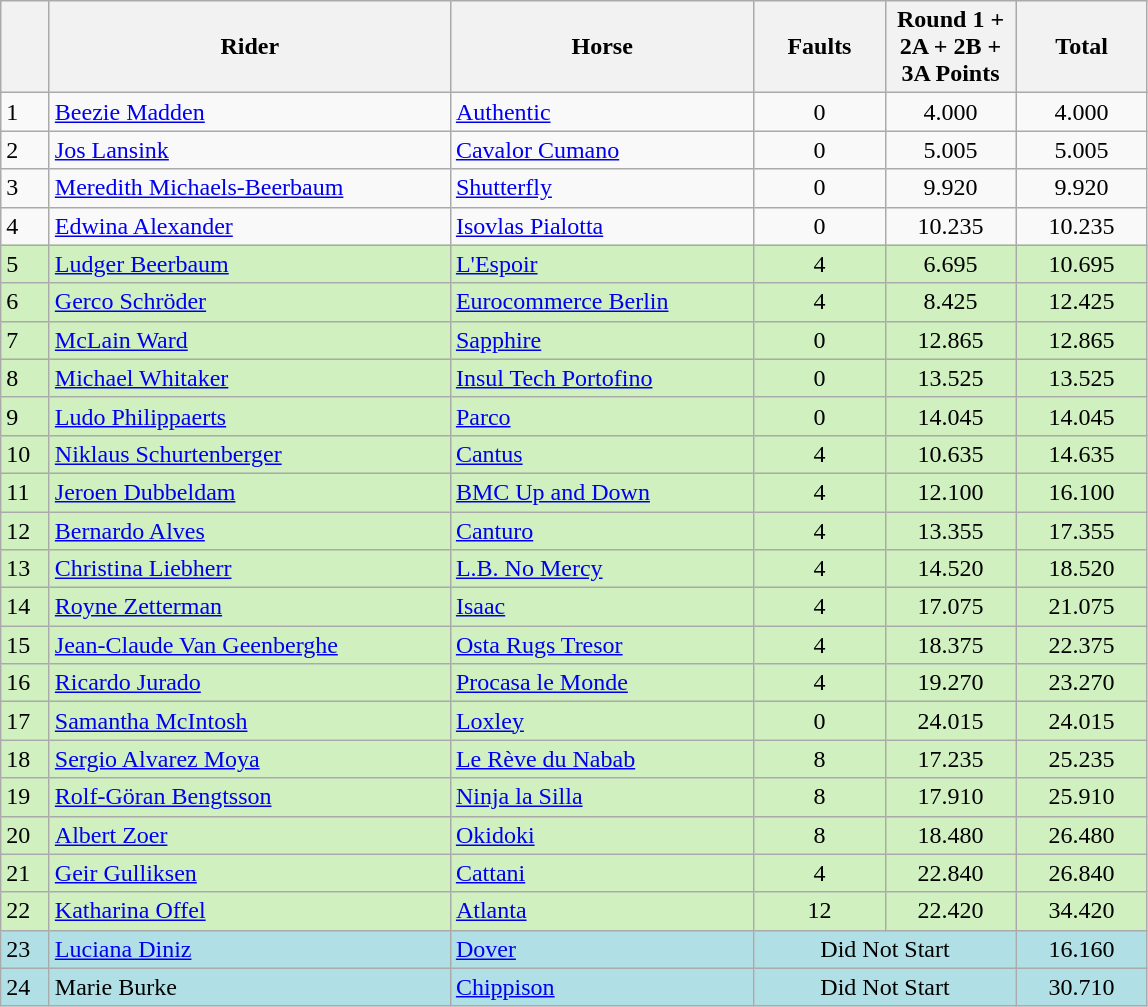<table class="wikitable">
<tr>
<th width=25></th>
<th width=260>Rider</th>
<th width=195>Horse</th>
<th width=80>Faults</th>
<th width=80>Round 1 + 2A + 2B + 3A Points</th>
<th width=80>Total</th>
</tr>
<tr>
<td>1</td>
<td> <a href='#'>Beezie Madden</a></td>
<td><a href='#'>Authentic</a></td>
<td align="center">0</td>
<td align="center">4.000</td>
<td align="center">4.000</td>
</tr>
<tr>
<td>2</td>
<td> <a href='#'>Jos Lansink</a></td>
<td><a href='#'>Cavalor Cumano</a></td>
<td align="center">0</td>
<td align="center">5.005</td>
<td align="center">5.005</td>
</tr>
<tr>
<td>3</td>
<td> <a href='#'>Meredith Michaels-Beerbaum</a></td>
<td><a href='#'>Shutterfly</a></td>
<td align="center">0</td>
<td align="center">9.920</td>
<td align="center">9.920</td>
</tr>
<tr>
<td>4</td>
<td> <a href='#'>Edwina Alexander</a></td>
<td><a href='#'>Isovlas Pialotta</a></td>
<td align="center">0</td>
<td align="center">10.235</td>
<td align="center">10.235</td>
</tr>
<tr style="background:#d0f0c0">
<td>5</td>
<td> <a href='#'>Ludger Beerbaum</a></td>
<td><a href='#'>L'Espoir</a></td>
<td align="center">4</td>
<td align="center">6.695</td>
<td align="center">10.695</td>
</tr>
<tr style="background:#d0f0c0">
<td>6</td>
<td> <a href='#'>Gerco Schröder</a></td>
<td><a href='#'>Eurocommerce Berlin</a></td>
<td align="center">4</td>
<td align="center">8.425</td>
<td align="center">12.425</td>
</tr>
<tr style="background:#d0f0c0">
<td>7</td>
<td> <a href='#'>McLain Ward</a></td>
<td><a href='#'>Sapphire</a></td>
<td align="center">0</td>
<td align="center">12.865</td>
<td align="center">12.865</td>
</tr>
<tr style="background:#d0f0c0">
<td>8</td>
<td> <a href='#'>Michael Whitaker</a></td>
<td><a href='#'>Insul Tech Portofino</a></td>
<td align="center">0</td>
<td align="center">13.525</td>
<td align="center">13.525</td>
</tr>
<tr style="background:#d0f0c0">
<td>9</td>
<td> <a href='#'>Ludo Philippaerts</a></td>
<td><a href='#'>Parco</a></td>
<td align="center">0</td>
<td align="center">14.045</td>
<td align="center">14.045</td>
</tr>
<tr style="background:#d0f0c0">
<td>10</td>
<td> <a href='#'>Niklaus Schurtenberger</a></td>
<td><a href='#'>Cantus</a></td>
<td align="center">4</td>
<td align="center">10.635</td>
<td align="center">14.635</td>
</tr>
<tr style="background:#d0f0c0">
<td>11</td>
<td> <a href='#'>Jeroen Dubbeldam</a></td>
<td><a href='#'>BMC Up and Down</a></td>
<td align="center">4</td>
<td align="center">12.100</td>
<td align="center">16.100</td>
</tr>
<tr style="background:#d0f0c0">
<td>12</td>
<td> <a href='#'>Bernardo Alves</a></td>
<td><a href='#'>Canturo</a></td>
<td align="center">4</td>
<td align="center">13.355</td>
<td align="center">17.355</td>
</tr>
<tr style="background:#d0f0c0">
<td>13</td>
<td> <a href='#'>Christina Liebherr</a></td>
<td><a href='#'>L.B. No Mercy</a></td>
<td align="center">4</td>
<td align="center">14.520</td>
<td align="center">18.520</td>
</tr>
<tr style="background:#d0f0c0">
<td>14</td>
<td> <a href='#'>Royne Zetterman</a></td>
<td><a href='#'>Isaac</a></td>
<td align="center">4</td>
<td align="center">17.075</td>
<td align="center">21.075</td>
</tr>
<tr style="background:#d0f0c0">
<td>15</td>
<td> <a href='#'>Jean-Claude Van Geenberghe</a></td>
<td><a href='#'>Osta Rugs Tresor</a></td>
<td align="center">4</td>
<td align="center">18.375</td>
<td align="center">22.375</td>
</tr>
<tr style="background:#d0f0c0">
<td>16</td>
<td> <a href='#'>Ricardo Jurado</a></td>
<td><a href='#'>Procasa le Monde</a></td>
<td align="center">4</td>
<td align="center">19.270</td>
<td align="center">23.270</td>
</tr>
<tr style="background:#d0f0c0">
<td>17</td>
<td> <a href='#'>Samantha McIntosh</a></td>
<td><a href='#'>Loxley</a></td>
<td align="center">0</td>
<td align="center">24.015</td>
<td align="center">24.015</td>
</tr>
<tr style="background:#d0f0c0">
<td>18</td>
<td> <a href='#'>Sergio Alvarez Moya</a></td>
<td><a href='#'>Le Rève du Nabab</a></td>
<td align="center">8</td>
<td align="center">17.235</td>
<td align="center">25.235</td>
</tr>
<tr style="background:#d0f0c0">
<td>19</td>
<td> <a href='#'>Rolf-Göran Bengtsson</a></td>
<td><a href='#'>Ninja la Silla</a></td>
<td align="center">8</td>
<td align="center">17.910</td>
<td align="center">25.910</td>
</tr>
<tr style="background:#d0f0c0">
<td>20</td>
<td> <a href='#'>Albert Zoer</a></td>
<td><a href='#'>Okidoki</a></td>
<td align="center">8</td>
<td align="center">18.480</td>
<td align="center">26.480</td>
</tr>
<tr style="background:#d0f0c0">
<td>21</td>
<td> <a href='#'>Geir Gulliksen</a></td>
<td><a href='#'>Cattani</a></td>
<td align="center">4</td>
<td align="center">22.840</td>
<td align="center">26.840</td>
</tr>
<tr style="background:#d0f0c0">
<td>22</td>
<td> <a href='#'>Katharina Offel</a></td>
<td><a href='#'>Atlanta</a></td>
<td align="center">12</td>
<td align="center">22.420</td>
<td align="center">34.420</td>
</tr>
<tr style="background:#B0E0E6">
<td>23</td>
<td> <a href='#'>Luciana Diniz</a></td>
<td><a href='#'>Dover</a></td>
<td colspan="2" align="center">Did Not Start</td>
<td align="center">16.160</td>
</tr>
<tr style="background:#B0E0E6">
<td>24</td>
<td> Marie Burke</td>
<td><a href='#'>Chippison</a></td>
<td colspan="2" align="center">Did Not Start</td>
<td align="center">30.710</td>
</tr>
</table>
